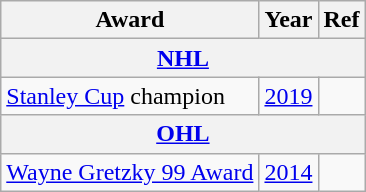<table class="wikitable">
<tr>
<th>Award</th>
<th>Year</th>
<th>Ref</th>
</tr>
<tr>
<th colspan="3"><a href='#'>NHL</a></th>
</tr>
<tr>
<td><a href='#'>Stanley Cup</a> champion</td>
<td><a href='#'>2019</a></td>
<td></td>
</tr>
<tr>
<th colspan="3"><a href='#'>OHL</a></th>
</tr>
<tr>
<td><a href='#'>Wayne Gretzky 99 Award</a></td>
<td><a href='#'>2014</a></td>
<td></td>
</tr>
</table>
